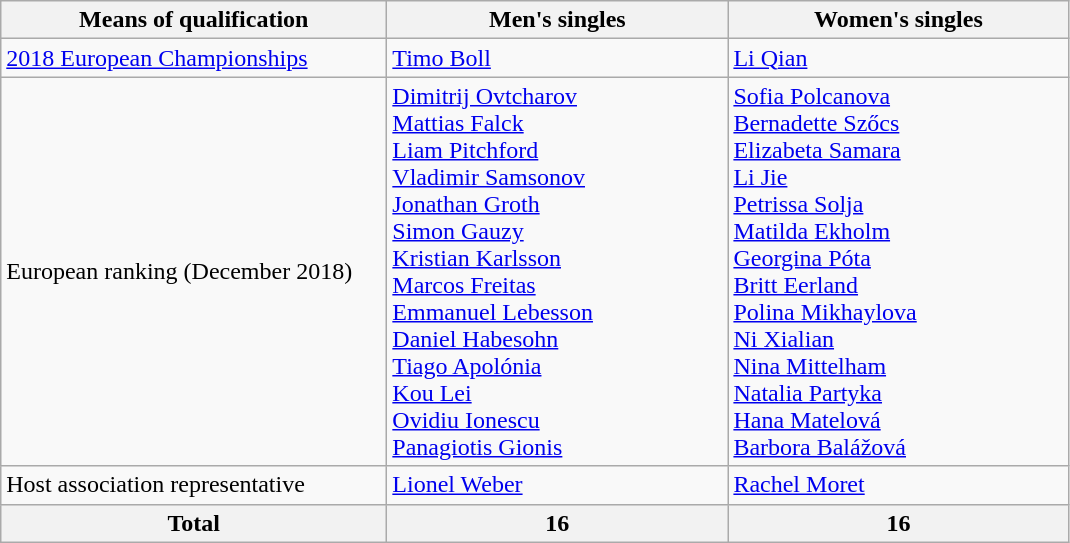<table class="wikitable" style="text-align:left; font-size:100%">
<tr>
<th width=250>Means of qualification</th>
<th width=220>Men's singles</th>
<th width=220>Women's singles</th>
</tr>
<tr>
<td><a href='#'>2018 European Championships</a></td>
<td> <a href='#'>Timo Boll</a></td>
<td> <a href='#'>Li Qian</a></td>
</tr>
<tr>
<td>European ranking (December 2018)</td>
<td> <a href='#'>Dimitrij Ovtcharov</a><br> <a href='#'>Mattias Falck</a><br> <a href='#'>Liam Pitchford</a><br> <a href='#'>Vladimir Samsonov</a><br> <a href='#'>Jonathan Groth</a><br> <a href='#'>Simon Gauzy</a><br> <a href='#'>Kristian Karlsson</a><br> <a href='#'>Marcos Freitas</a><br> <a href='#'>Emmanuel Lebesson</a><br> <a href='#'>Daniel Habesohn</a><br> <a href='#'>Tiago Apolónia</a><br> <a href='#'>Kou Lei</a><br> <a href='#'>Ovidiu Ionescu</a><br> <a href='#'>Panagiotis Gionis</a></td>
<td> <a href='#'>Sofia Polcanova</a><br> <a href='#'>Bernadette Szőcs</a><br> <a href='#'>Elizabeta Samara</a><br> <a href='#'>Li Jie</a><br> <a href='#'>Petrissa Solja</a><br> <a href='#'>Matilda Ekholm</a><br> <a href='#'>Georgina Póta</a><br> <a href='#'>Britt Eerland</a><br> <a href='#'>Polina Mikhaylova</a><br> <a href='#'>Ni Xialian</a><br> <a href='#'>Nina Mittelham</a><br> <a href='#'>Natalia Partyka</a><br> <a href='#'>Hana Matelová</a><br> <a href='#'>Barbora Balážová</a></td>
</tr>
<tr>
<td>Host association representative</td>
<td> <a href='#'>Lionel Weber</a></td>
<td> <a href='#'>Rachel Moret</a></td>
</tr>
<tr>
<th>Total</th>
<th>16</th>
<th>16</th>
</tr>
</table>
